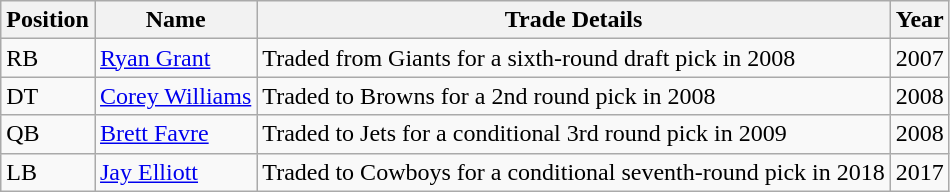<table class="wikitable">
<tr>
<th>Position</th>
<th>Name</th>
<th>Trade Details</th>
<th>Year</th>
</tr>
<tr>
<td>RB</td>
<td><a href='#'>Ryan Grant</a></td>
<td>Traded from Giants for a sixth-round draft pick in 2008</td>
<td>2007</td>
</tr>
<tr>
<td>DT</td>
<td><a href='#'>Corey Williams</a></td>
<td>Traded to Browns for a 2nd round pick in 2008</td>
<td>2008</td>
</tr>
<tr>
<td>QB</td>
<td><a href='#'>Brett Favre</a></td>
<td>Traded to Jets for a conditional 3rd round pick in 2009</td>
<td>2008</td>
</tr>
<tr>
<td>LB</td>
<td><a href='#'>Jay Elliott</a></td>
<td>Traded to Cowboys for a conditional seventh-round pick in 2018</td>
<td>2017</td>
</tr>
</table>
